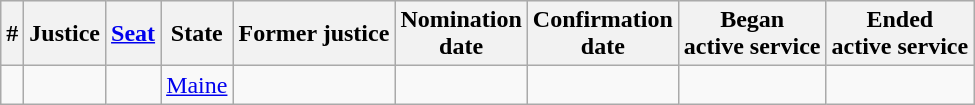<table class="sortable wikitable">
<tr bgcolor="#ececec">
<th>#</th>
<th>Justice</th>
<th><a href='#'>Seat</a></th>
<th>State</th>
<th>Former justice</th>
<th>Nomination<br>date</th>
<th>Confirmation<br>date</th>
<th>Began<br>active service</th>
<th>Ended<br>active service</th>
</tr>
<tr>
<td></td>
<td></td>
<td align="center"></td>
<td><a href='#'>Maine</a></td>
<td></td>
<td></td>
<td></td>
<td></td>
<td></td>
</tr>
</table>
